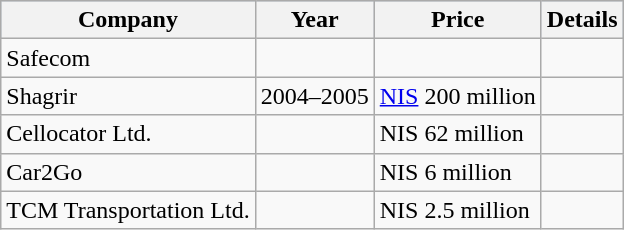<table class="wikitable">
<tr style="background:#b0c4de; text-align:center;">
<th>Company</th>
<th>Year</th>
<th>Price</th>
<th>Details</th>
</tr>
<tr>
<td>Safecom</td>
<td></td>
<td> </td>
<td></td>
</tr>
<tr>
<td>Shagrir</td>
<td>2004–2005</td>
<td><a href='#'>NIS</a> 200 million</td>
<td></td>
</tr>
<tr>
<td>Cellocator Ltd.</td>
<td></td>
<td>NIS 62 million</td>
<td></td>
</tr>
<tr>
<td>Car2Go</td>
<td></td>
<td>NIS 6 million</td>
<td></td>
</tr>
<tr>
<td>TCM Transportation Ltd.</td>
<td></td>
<td>NIS 2.5 million</td>
<td></td>
</tr>
</table>
